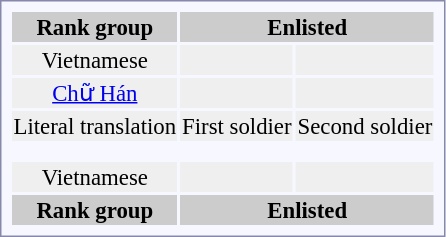<table style="border:1px solid #8888aa; background-color:#f7f8ff; padding:5px; font-size:95%; margin: 0px 12px 12px 0px;">
<tr style="background-color:#CCCCCC; text-align:center;">
<th>Rank group</th>
<th colspan=2>Enlisted</th>
</tr>
<tr style="text-align:center; background:#efefef;">
<td>Vietnamese</td>
<td></td>
<td></td>
</tr>
<tr style="text-align:center; background:#efefef;">
<td><a href='#'>Chữ Hán</a></td>
<td></td>
<td></td>
</tr>
<tr style="text-align:center; background:#efefef;">
<td>Literal translation</td>
<td>First soldier</td>
<td>Second soldier</td>
</tr>
<tr style="text-align:center;">
<td><strong></strong></td>
<td></td>
<td></td>
</tr>
<tr style="text-align:center;">
<td><strong></strong></td>
<td></td>
<td></td>
</tr>
<tr style="text-align:center;">
<td><strong></strong></td>
<td></td>
<td></td>
</tr>
<tr style="text-align:center; background:#efefef;">
<td>Vietnamese</td>
<td></td>
<td></td>
</tr>
<tr style="background-color:#CCCCCC; text-align:center;">
<th>Rank group</th>
<th colspan=2>Enlisted</th>
</tr>
</table>
